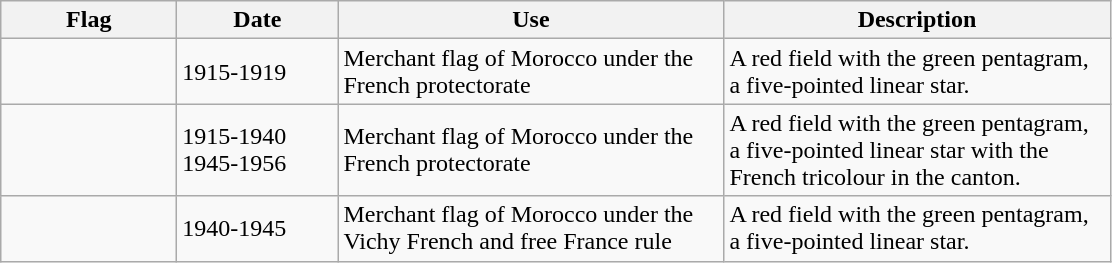<table class="wikitable">
<tr>
<th style="width:110px">Flag</th>
<th style="width:100px">Date</th>
<th style="width:250px">Use</th>
<th style="width:250px">Description</th>
</tr>
<tr>
<td></td>
<td>1915-1919</td>
<td>Merchant flag of Morocco under the French protectorate</td>
<td>A red field with the green pentagram, a five-pointed linear star.</td>
</tr>
<tr>
<td></td>
<td>1915-1940<br>1945-1956</td>
<td>Merchant flag of Morocco under the French protectorate</td>
<td>A red field with the green pentagram, a five-pointed linear star with the French tricolour in the canton.</td>
</tr>
<tr>
<td></td>
<td>1940-1945</td>
<td>Merchant flag of Morocco under the Vichy French and free France rule</td>
<td>A red field with the green pentagram, a five-pointed linear star.</td>
</tr>
</table>
